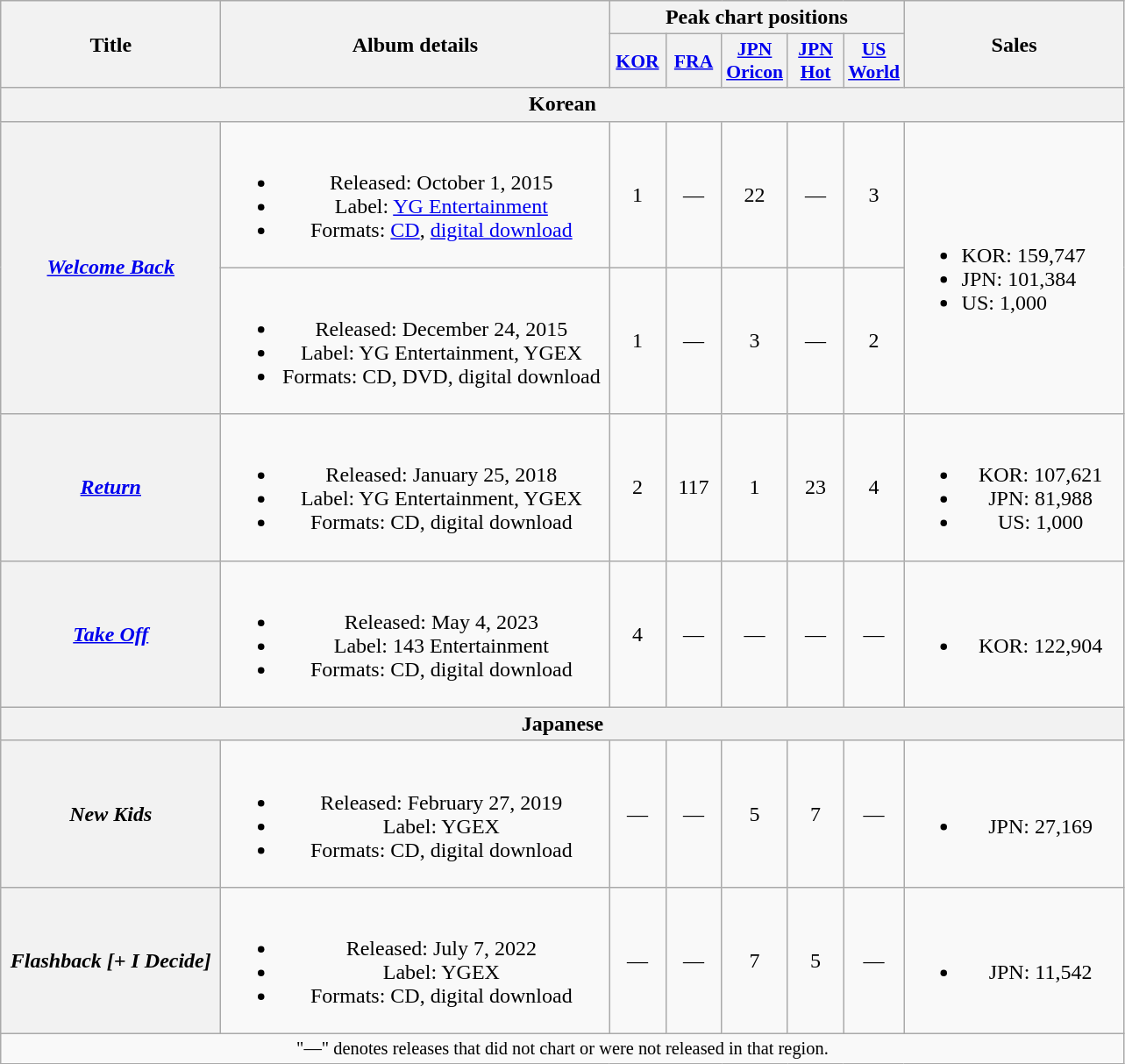<table class="wikitable plainrowheaders" style="text-align:center;">
<tr>
<th rowspan="2" style="width:10em;">Title</th>
<th rowspan="2" style="width:18em;">Album details</th>
<th colspan="5">Peak chart positions</th>
<th rowspan="2" style="width:10em;">Sales</th>
</tr>
<tr>
<th scope="col" style="width:2.5em;font-size:90%;"><a href='#'>KOR</a><br></th>
<th scope="col" style="width:2.5em;font-size:90%;"><a href='#'>FRA</a><br></th>
<th scope="col" style="width:2.5em;font-size:90%;"><a href='#'>JPN<br>Oricon</a><br></th>
<th scope="col" style="width:2.5em;font-size:90%;"><a href='#'>JPN<br>Hot</a><br></th>
<th scope="col" style="width:2.5em;font-size:90%;"><a href='#'>US World</a><br></th>
</tr>
<tr>
<th colspan="8">Korean</th>
</tr>
<tr>
<th scope="row" rowspan="2"><em><a href='#'>Welcome Back</a></em></th>
<td><br><ul><li>Released: October 1, 2015</li><li>Label: <a href='#'>YG Entertainment</a></li><li>Formats: <a href='#'>CD</a>, <a href='#'>digital download</a></li></ul></td>
<td>1</td>
<td>—</td>
<td>22</td>
<td>—</td>
<td>3</td>
<td style="text-align:left;" rowspan=2><br><ul><li>KOR: 159,747</li><li>JPN: 101,384</li><li>US: 1,000</li></ul></td>
</tr>
<tr>
<td><br><ul><li>Released: December 24, 2015</li><li>Label: YG Entertainment, YGEX</li><li>Formats: CD, DVD, digital download</li></ul></td>
<td>1</td>
<td>—</td>
<td>3</td>
<td>—</td>
<td>2</td>
</tr>
<tr>
<th scope="row"><em><a href='#'>Return</a></em></th>
<td><br><ul><li>Released: January 25, 2018</li><li>Label: YG Entertainment, YGEX</li><li>Formats: CD, digital download</li></ul></td>
<td>2</td>
<td>117</td>
<td>1</td>
<td>23</td>
<td>4</td>
<td><br><ul><li>KOR: 107,621</li><li>JPN: 81,988</li><li>US: 1,000</li></ul></td>
</tr>
<tr>
<th scope="row"><em><a href='#'>Take Off</a></em></th>
<td><br><ul><li>Released: May 4, 2023</li><li>Label: 143 Entertainment</li><li>Formats: CD, digital download</li></ul></td>
<td>4</td>
<td>—</td>
<td>—</td>
<td>—</td>
<td>—</td>
<td><br><ul><li>KOR: 122,904</li></ul></td>
</tr>
<tr>
<th colspan="8">Japanese</th>
</tr>
<tr>
<th scope="row"><em>New Kids</em></th>
<td><br><ul><li>Released: February 27, 2019</li><li>Label: YGEX</li><li>Formats: CD, digital download</li></ul></td>
<td>—</td>
<td>—</td>
<td>5</td>
<td>7</td>
<td>—</td>
<td><br><ul><li>JPN: 27,169</li></ul></td>
</tr>
<tr>
<th scope="row"><em>Flashback [+ I Decide]</em></th>
<td><br><ul><li>Released: July 7, 2022</li><li>Label: YGEX</li><li>Formats: CD, digital download</li></ul></td>
<td>—</td>
<td>—</td>
<td>7</td>
<td>5</td>
<td>—</td>
<td><br><ul><li>JPN: 11,542</li></ul></td>
</tr>
<tr>
<td colspan="8" style="font-size:85%;">"—" denotes releases that did not chart or were not released in that region.<br></td>
</tr>
</table>
